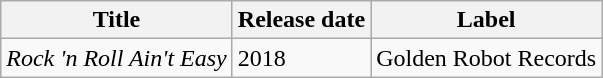<table class="wikitable">
<tr>
<th>Title</th>
<th>Release date</th>
<th>Label</th>
</tr>
<tr>
<td><em>Rock 'n Roll Ain't Easy</em></td>
<td>2018</td>
<td>Golden Robot Records</td>
</tr>
</table>
